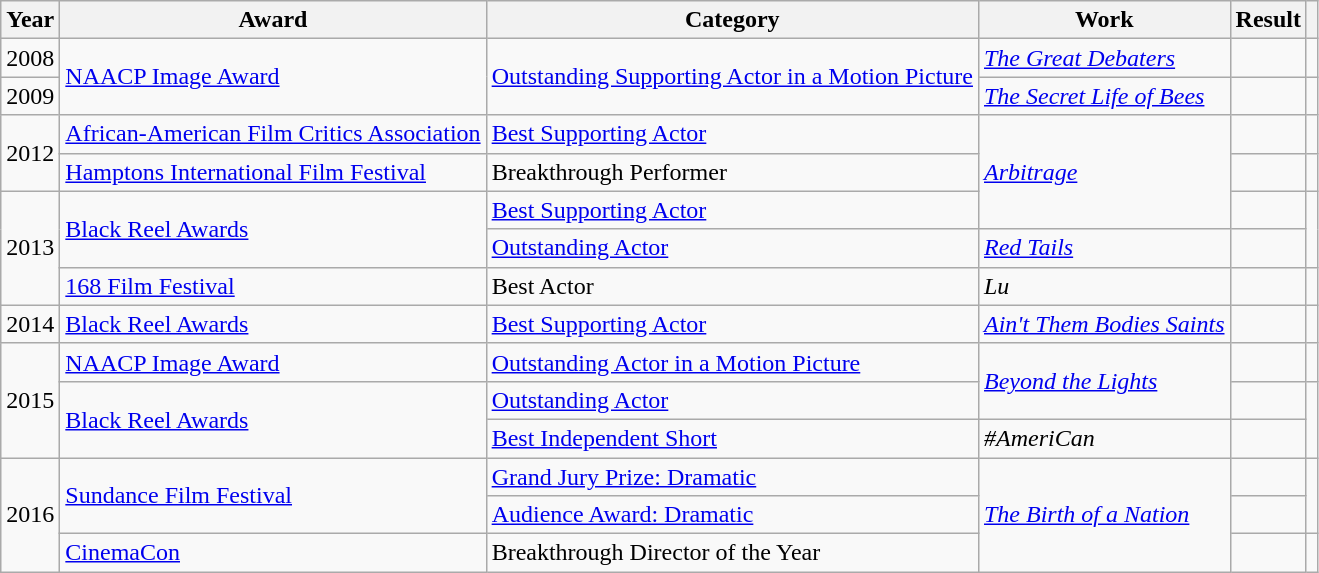<table class="wikitable sortable">
<tr>
<th>Year</th>
<th>Award</th>
<th>Category</th>
<th>Work</th>
<th>Result</th>
<th></th>
</tr>
<tr>
<td>2008</td>
<td rowspan="2"><a href='#'>NAACP Image Award</a></td>
<td rowspan="2"><a href='#'>Outstanding Supporting Actor in a Motion Picture</a></td>
<td><em><a href='#'>The Great Debaters</a></em></td>
<td></td>
<td></td>
</tr>
<tr>
<td>2009</td>
<td><em><a href='#'>The Secret Life of Bees</a></em></td>
<td></td>
<td></td>
</tr>
<tr>
<td rowspan="2">2012</td>
<td><a href='#'>African-American Film Critics Association</a></td>
<td><a href='#'>Best Supporting Actor</a></td>
<td rowspan="3"><em><a href='#'>Arbitrage</a></em></td>
<td></td>
<td></td>
</tr>
<tr>
<td><a href='#'>Hamptons International Film Festival</a></td>
<td>Breakthrough Performer</td>
<td></td>
<td></td>
</tr>
<tr>
<td rowspan="3">2013</td>
<td rowspan="2"><a href='#'>Black Reel Awards</a></td>
<td><a href='#'>Best Supporting Actor</a></td>
<td></td>
<td rowspan="2"></td>
</tr>
<tr>
<td><a href='#'>Outstanding Actor</a></td>
<td><em><a href='#'>Red Tails</a></em></td>
<td></td>
</tr>
<tr>
<td><a href='#'>168 Film Festival</a></td>
<td>Best Actor</td>
<td><em>Lu</em></td>
<td></td>
<td></td>
</tr>
<tr>
<td>2014</td>
<td><a href='#'>Black Reel Awards</a></td>
<td><a href='#'>Best Supporting Actor</a></td>
<td><em><a href='#'>Ain't Them Bodies Saints</a></em></td>
<td></td>
<td></td>
</tr>
<tr>
<td rowspan="3">2015</td>
<td><a href='#'>NAACP Image Award</a></td>
<td><a href='#'>Outstanding Actor in a Motion Picture</a></td>
<td rowspan="2"><em><a href='#'>Beyond the Lights</a></em></td>
<td></td>
<td></td>
</tr>
<tr>
<td rowspan="2"><a href='#'>Black Reel Awards</a></td>
<td><a href='#'>Outstanding Actor</a></td>
<td></td>
<td rowspan="2"></td>
</tr>
<tr>
<td><a href='#'>Best Independent Short</a></td>
<td><em>#AmeriCan</em></td>
<td></td>
</tr>
<tr>
<td rowspan="3">2016</td>
<td rowspan="2"><a href='#'>Sundance Film Festival</a></td>
<td><a href='#'>Grand Jury Prize: Dramatic</a></td>
<td rowspan="3"><em><a href='#'>The Birth of a Nation</a></em></td>
<td></td>
<td rowspan="2"></td>
</tr>
<tr>
<td><a href='#'>Audience Award: Dramatic</a></td>
<td></td>
</tr>
<tr>
<td><a href='#'>CinemaCon</a></td>
<td>Breakthrough Director of the Year</td>
<td></td>
<td></td>
</tr>
</table>
